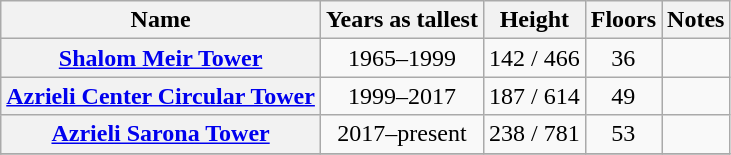<table class="wikitable sortable plainrowheaders">
<tr>
<th scope="col">Name</th>
<th scope="col">Years as tallest</th>
<th scope="col">Height<br></th>
<th scope="col">Floors</th>
<th scope="col" class="unsortable">Notes</th>
</tr>
<tr>
<th scope="row"><a href='#'>Shalom Meir Tower</a></th>
<td align="center">1965–1999</td>
<td align="center">142 / 466</td>
<td align="center">36</td>
<td align="center"></td>
</tr>
<tr>
<th scope="row"><a href='#'>Azrieli Center Circular Tower</a></th>
<td align="center">1999–2017</td>
<td align="center">187 / 614</td>
<td align="center">49</td>
<td align="center"></td>
</tr>
<tr>
<th scope="row"><a href='#'>Azrieli Sarona Tower</a></th>
<td align="center">2017–present</td>
<td align="center">238 / 781</td>
<td align="center">53</td>
<td align="center"></td>
</tr>
<tr>
</tr>
</table>
